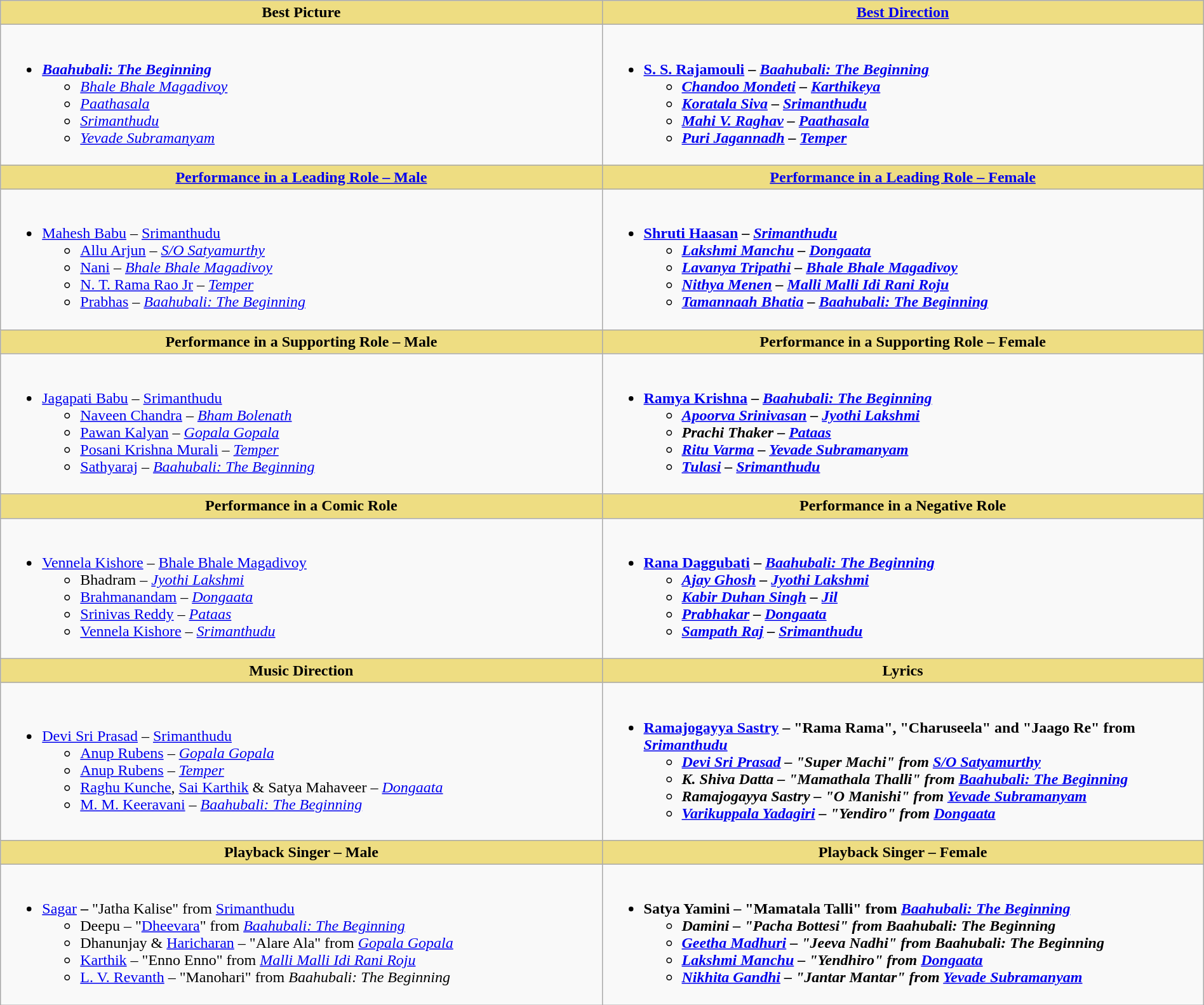<table class="wikitable" width=100% |>
<tr>
<th !  style="background:#eedd82; text-align:center; width:50%;">Best Picture</th>
<th !  style="background:#eedd82; text-align:center; width:50%;"><a href='#'>Best Direction</a></th>
</tr>
<tr>
<td valign="top"><br><ul><li><strong><em><a href='#'>Baahubali: The Beginning</a></em></strong><ul><li><em><a href='#'>Bhale Bhale Magadivoy</a></em></li><li><em><a href='#'>Paathasala</a></em></li><li><em><a href='#'>Srimanthudu</a></em></li><li><em><a href='#'>Yevade Subramanyam</a></em></li></ul></li></ul></td>
<td valign="top"><br><ul><li><strong><a href='#'>S. S. Rajamouli</a> – <em><a href='#'>Baahubali: The Beginning</a><strong><em><ul><li><a href='#'>Chandoo Mondeti</a> – </em><a href='#'>Karthikeya</a><em></li><li><a href='#'>Koratala Siva</a> – </em><a href='#'>Srimanthudu</a><em></li><li><a href='#'>Mahi V. Raghav</a> – </em><a href='#'>Paathasala</a><em></li><li><a href='#'>Puri Jagannadh</a> – </em><a href='#'>Temper</a><em></li></ul></li></ul></td>
</tr>
<tr>
<th ! style="background:#eedd82; text-align:center;"><a href='#'>Performance in a Leading Role – Male</a></th>
<th ! style="background:#eedd82; text-align:center;"><a href='#'>Performance in a Leading Role – Female</a></th>
</tr>
<tr>
<td><br><ul><li></strong><a href='#'>Mahesh Babu</a> – </em><a href='#'>Srimanthudu</a></em></strong><ul><li><a href='#'>Allu Arjun</a> – <em><a href='#'>S/O Satyamurthy</a></em></li><li><a href='#'>Nani</a> – <em><a href='#'>Bhale Bhale Magadivoy</a></em></li><li><a href='#'>N. T. Rama Rao Jr</a> – <em><a href='#'>Temper</a></em></li><li><a href='#'>Prabhas</a> – <em><a href='#'>Baahubali: The Beginning</a></em></li></ul></li></ul></td>
<td><br><ul><li><strong><a href='#'>Shruti Haasan</a> – <em><a href='#'>Srimanthudu</a><strong><em><ul><li><a href='#'>Lakshmi Manchu</a> – </em><a href='#'>Dongaata</a><em></li><li><a href='#'>Lavanya Tripathi</a> – </em><a href='#'>Bhale Bhale Magadivoy</a><em></li><li><a href='#'>Nithya Menen</a> – </em><a href='#'>Malli Malli Idi Rani Roju</a><em></li><li><a href='#'>Tamannaah Bhatia</a> – </em><a href='#'>Baahubali: The Beginning</a><em></li></ul></li></ul></td>
</tr>
<tr>
<th ! style="background:#eedd82; text-align:center;"></strong>Performance in a Supporting Role – Male<strong></th>
<th ! style="background:#eedd82; text-align:center;"></strong>Performance in a Supporting Role – Female<strong></th>
</tr>
<tr>
<td><br><ul><li></strong><a href='#'>Jagapati Babu</a> – </em><a href='#'>Srimanthudu</a></em></strong><ul><li><a href='#'>Naveen Chandra</a> – <em><a href='#'>Bham Bolenath</a></em></li><li><a href='#'>Pawan Kalyan</a> – <em><a href='#'>Gopala Gopala</a></em></li><li><a href='#'>Posani Krishna Murali</a> – <em><a href='#'>Temper</a></em></li><li><a href='#'>Sathyaraj</a> – <em><a href='#'>Baahubali: The Beginning</a></em></li></ul></li></ul></td>
<td><br><ul><li><strong><a href='#'>Ramya Krishna</a> – <em><a href='#'>Baahubali: The Beginning</a><strong><em><ul><li><a href='#'>Apoorva Srinivasan</a> – </em><a href='#'>Jyothi Lakshmi</a><em></li><li>Prachi Thaker – </em><a href='#'>Pataas</a><em></li><li><a href='#'>Ritu Varma</a> – </em><a href='#'>Yevade Subramanyam</a><em></li><li><a href='#'>Tulasi</a> – </em><a href='#'>Srimanthudu</a><em></li></ul></li></ul></td>
</tr>
<tr>
<th ! style="background:#eedd82; text-align:center;">Performance in a Comic Role</th>
<th ! style="background:#eedd82; text-align:center;"></strong>Performance in a Negative Role<strong></th>
</tr>
<tr>
<td><br><ul><li></strong><a href='#'>Vennela Kishore</a> – </em><a href='#'>Bhale Bhale Magadivoy</a></em></strong><ul><li>Bhadram – <em><a href='#'>Jyothi Lakshmi</a></em></li><li><a href='#'>Brahmanandam</a> – <em><a href='#'>Dongaata</a></em></li><li><a href='#'>Srinivas Reddy</a> – <em><a href='#'>Pataas</a></em></li><li><a href='#'>Vennela Kishore</a> – <em><a href='#'>Srimanthudu</a></em></li></ul></li></ul></td>
<td><br><ul><li><strong><a href='#'>Rana Daggubati</a> – <em><a href='#'>Baahubali: The Beginning</a><strong><em><ul><li><a href='#'>Ajay Ghosh</a> – </em><a href='#'>Jyothi Lakshmi</a><em></li><li><a href='#'>Kabir Duhan Singh</a> – </em><a href='#'>Jil</a><em></li><li><a href='#'>Prabhakar</a> – </em><a href='#'>Dongaata</a><em></li><li><a href='#'>Sampath Raj</a> – </em><a href='#'>Srimanthudu</a><em></li></ul></li></ul></td>
</tr>
<tr>
<th ! style="background:#eedd82; text-align:center;">Music Direction</th>
<th ! style="background:#eedd82; text-align:center;">Lyrics</th>
</tr>
<tr>
<td><br><ul><li></strong><a href='#'>Devi Sri Prasad</a> – </em><a href='#'>Srimanthudu</a></em></strong><ul><li><a href='#'>Anup Rubens</a> – <em><a href='#'>Gopala Gopala</a></em></li><li><a href='#'>Anup Rubens</a> – <em><a href='#'>Temper</a></em></li><li><a href='#'>Raghu Kunche</a>, <a href='#'>Sai Karthik</a> & Satya Mahaveer – <em><a href='#'>Dongaata</a></em></li><li><a href='#'>M. M. Keeravani</a> – <em><a href='#'>Baahubali: The Beginning</a></em></li></ul></li></ul></td>
<td><br><ul><li><strong><a href='#'>Ramajogayya Sastry</a> – "Rama Rama", "Charuseela" and "Jaago Re" from <em><a href='#'>Srimanthudu</a><strong><em><ul><li><a href='#'>Devi Sri Prasad</a> – "Super Machi" from </em><a href='#'>S/O Satyamurthy</a><em></li><li>K. Shiva Datta – "Mamathala Thalli" from </em><a href='#'>Baahubali: The Beginning</a><em></li><li>Ramajogayya Sastry – "O Manishi" from </em><a href='#'>Yevade Subramanyam</a><em></li><li><a href='#'>Varikuppala Yadagiri</a> – "Yendiro" from </em><a href='#'>Dongaata</a><em></li></ul></li></ul></td>
</tr>
<tr>
<th ! style="background:#eedd82; text-align:center;">Playback Singer – Male</th>
<th ! style="background:#eedd82; text-align:center;">Playback Singer – Female</th>
</tr>
<tr>
<td><br><ul><li><a href='#'></strong>Sagar<strong></a> – </strong>"Jatha Kalise" from </em><a href='#'>Srimanthudu</a></em></strong><ul><li>Deepu – "<a href='#'>Dheevara</a>" from <em><a href='#'>Baahubali: The Beginning</a></em></li><li>Dhanunjay & <a href='#'>Haricharan</a> – "Alare Ala" from <em><a href='#'>Gopala Gopala</a></em></li><li><a href='#'>Karthik</a> – "Enno Enno" from <em><a href='#'>Malli Malli Idi Rani Roju</a></em></li><li><a href='#'>L. V. Revanth</a> – "Manohari" from <em>Baahubali: The Beginning</em></li></ul></li></ul></td>
<td><br><ul><li><strong>Satya Yamini – "Mamatala Talli" from <em><a href='#'>Baahubali: The Beginning</a><strong><em><ul><li>Damini – "Pacha Bottesi" from </em>Baahubali: The Beginning<em></li><li><a href='#'>Geetha Madhuri</a> – "Jeeva Nadhi" from </em>Baahubali: The Beginning<em></li><li><a href='#'>Lakshmi Manchu</a> – "Yendhiro" from </em><a href='#'>Dongaata</a><em></li><li><a href='#'>Nikhita Gandhi</a> – "Jantar Mantar" from </em><a href='#'>Yevade Subramanyam</a><em></li></ul></li></ul></td>
</tr>
</table>
